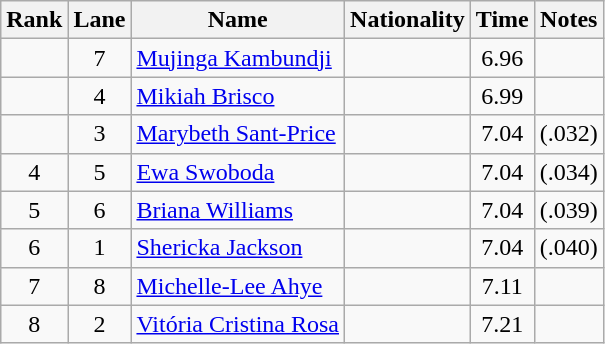<table class="wikitable sortable" style="text-align:center">
<tr>
<th>Rank</th>
<th>Lane</th>
<th>Name</th>
<th>Nationality</th>
<th>Time</th>
<th>Notes</th>
</tr>
<tr>
<td></td>
<td>7</td>
<td align="left"><a href='#'>Mujinga Kambundji</a></td>
<td align=left></td>
<td>6.96</td>
<td></td>
</tr>
<tr>
<td></td>
<td>4</td>
<td align="left"><a href='#'>Mikiah Brisco</a></td>
<td align=left></td>
<td>6.99</td>
<td></td>
</tr>
<tr>
<td></td>
<td>3</td>
<td align="left"><a href='#'>Marybeth Sant-Price</a></td>
<td align=left></td>
<td>7.04</td>
<td>(.032) </td>
</tr>
<tr>
<td>4</td>
<td>5</td>
<td align="left"><a href='#'>Ewa Swoboda</a></td>
<td align=left></td>
<td>7.04</td>
<td>(.034)</td>
</tr>
<tr>
<td>5</td>
<td>6</td>
<td align="left"><a href='#'>Briana Williams</a></td>
<td align=left></td>
<td>7.04</td>
<td>(.039) </td>
</tr>
<tr>
<td>6</td>
<td>1</td>
<td align="left"><a href='#'>Shericka Jackson</a></td>
<td align=left></td>
<td>7.04</td>
<td>(.040) </td>
</tr>
<tr>
<td>7</td>
<td>8</td>
<td align="left"><a href='#'>Michelle-Lee Ahye</a></td>
<td align=left></td>
<td>7.11</td>
<td></td>
</tr>
<tr>
<td>8</td>
<td>2</td>
<td align="left"><a href='#'>Vitória Cristina Rosa</a></td>
<td align=left></td>
<td>7.21</td>
<td></td>
</tr>
</table>
